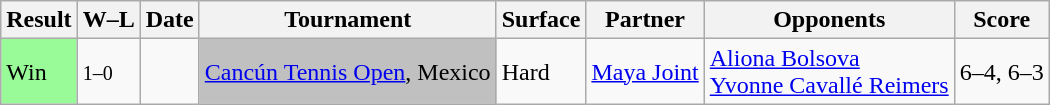<table class="sortable wikitable">
<tr>
<th>Result</th>
<th class="unsortable">W–L</th>
<th>Date</th>
<th>Tournament</th>
<th>Surface</th>
<th>Partner</th>
<th>Opponents</th>
<th class="unsortable">Score</th>
</tr>
<tr>
<td style="background:#98FB98;">Win</td>
<td><small>1–0</small></td>
<td><a href='#'></a></td>
<td bgcolor=silver><a href='#'>Cancún Tennis Open</a>, Mexico</td>
<td>Hard</td>
<td> <a href='#'>Maya Joint</a></td>
<td> <a href='#'>Aliona Bolsova</a> <br>  <a href='#'>Yvonne Cavallé Reimers</a></td>
<td>6–4, 6–3</td>
</tr>
</table>
